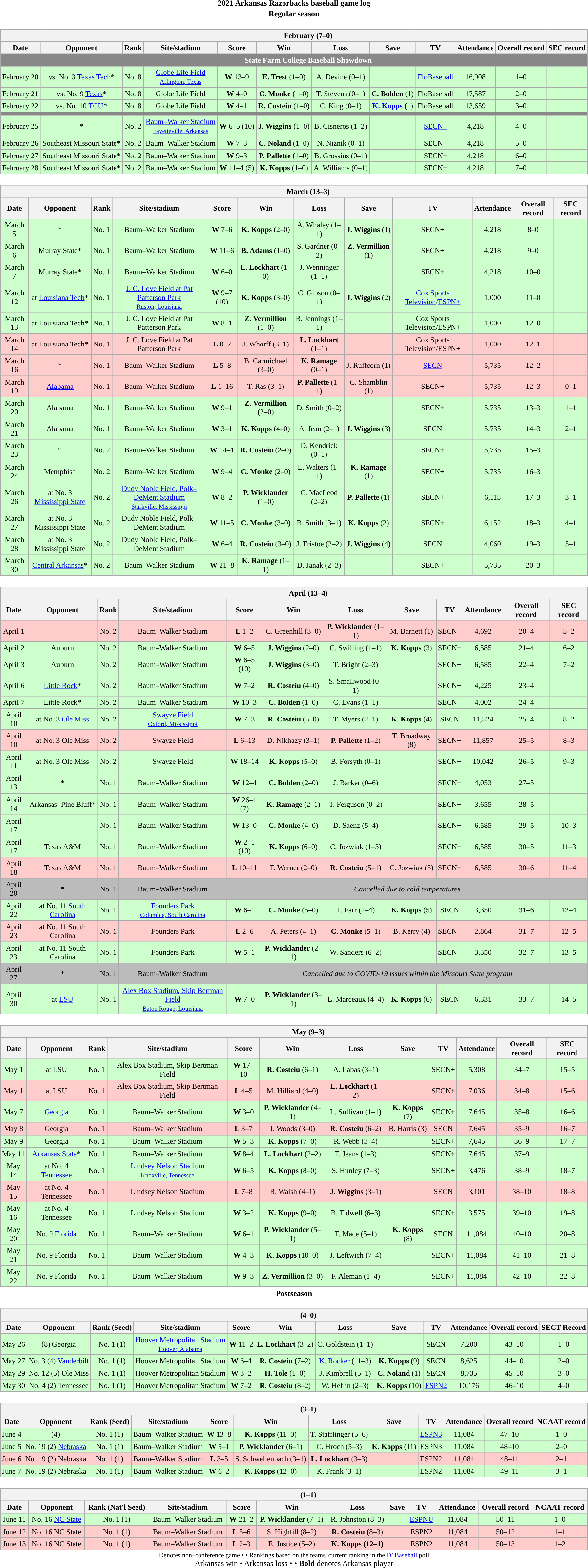<table class="toccolours" width=95% style="clear:both; margin:1.5em auto; text-align:center;">
<tr>
<th colspan=2>2021 Arkansas Razorbacks baseball game log</th>
</tr>
<tr>
<th colspan=2>Regular season</th>
</tr>
<tr valign="top">
<td><br><table class="wikitable collapsible collapsed" style="margin:auto; width:100%; text-align:center; font-size:95%">
<tr>
<th colspan=12 style="padding-left:4em;">February (7–0)</th>
</tr>
<tr>
<th>Date</th>
<th>Opponent</th>
<th>Rank</th>
<th>Site/stadium</th>
<th>Score</th>
<th>Win</th>
<th>Loss</th>
<th>Save</th>
<th>TV</th>
<th>Attendance</th>
<th>Overall record</th>
<th>SEC record</th>
</tr>
<tr>
<th colspan=12 style="padding-left:4em;background:#888888; color:#ffffff">State Farm College Baseball Showdown</th>
</tr>
<tr align="center" bgcolor="#ccffcc">
<td>February 20</td>
<td>vs. No. 3 <a href='#'>Texas Tech</a>*</td>
<td>No. 8</td>
<td><a href='#'>Globe Life Field</a><br><small><a href='#'>Arlington, Texas</a></small></td>
<td><strong>W</strong> 13–9</td>
<td><strong>E. Trest</strong> (1–0)</td>
<td>A. Devine (0–1)</td>
<td></td>
<td><a href='#'>FloBaseball</a></td>
<td>16,908</td>
<td>1–0</td>
<td></td>
</tr>
<tr align="center" bgcolor="#ccffcc">
<td>February 21</td>
<td>vs. No. 9 <a href='#'>Texas</a>*</td>
<td>No. 8</td>
<td>Globe Life Field</td>
<td><strong>W</strong> 4–0</td>
<td><strong>C. Monke</strong> (1–0)</td>
<td>T. Stevens (0–1)</td>
<td><strong>C. Bolden</strong> (1)</td>
<td>FloBaseball</td>
<td>17,587</td>
<td>2–0</td>
<td></td>
</tr>
<tr align="center" bgcolor="#ccffcc">
<td>February 22</td>
<td>vs. No. 10 <a href='#'>TCU</a>*</td>
<td>No. 8</td>
<td>Globe Life Field</td>
<td><strong>W</strong> 4–1</td>
<td><strong>R. Costeiu</strong> (1–0)</td>
<td>C. King (0–1)</td>
<td><strong><a href='#'>K. Kopps</a></strong> (1)</td>
<td>FloBaseball</td>
<td>13,659</td>
<td>3–0</td>
<td></td>
</tr>
<tr>
<th colspan=12 style="padding-left:4em;background:#888888; color:#ffffff"></th>
</tr>
<tr align="center" bgcolor="#ccffcc">
<td>February 25</td>
<td>*</td>
<td>No. 2</td>
<td><a href='#'>Baum–Walker Stadium</a><br><small><a href='#'>Fayetteville, Arkansas</a></small></td>
<td><strong>W</strong> 6–5 (10)</td>
<td><strong>J. Wiggins</strong> (1–0)</td>
<td>B. Cisneros (1–2)</td>
<td></td>
<td><a href='#'>SECN+</a></td>
<td>4,218</td>
<td>4–0</td>
<td></td>
</tr>
<tr align="center" bgcolor="#ccffcc">
<td>February 26</td>
<td>Southeast Missouri State*</td>
<td>No. 2</td>
<td>Baum–Walker Stadium</td>
<td><strong>W</strong> 7–3</td>
<td><strong>C. Noland</strong> (1–0)</td>
<td>N. Niznik (0–1)</td>
<td></td>
<td>SECN+</td>
<td>4,218</td>
<td>5–0</td>
<td></td>
</tr>
<tr align="center" bgcolor="#ccffcc">
<td>February 27</td>
<td>Southeast Missouri State*</td>
<td>No. 2</td>
<td>Baum–Walker Stadium</td>
<td><strong>W</strong> 9–3</td>
<td><strong>P. Pallette</strong> (1–0)</td>
<td>B. Grossius (0–1)</td>
<td></td>
<td>SECN+</td>
<td>4,218</td>
<td>6–0</td>
<td></td>
</tr>
<tr align="center" bgcolor="#ccffcc">
<td>February 28</td>
<td>Southeast Missouri State*</td>
<td>No. 2</td>
<td>Baum–Walker Stadium</td>
<td><strong>W</strong> 11–4 (5)</td>
<td><strong>K. Kopps</strong> (1–0)</td>
<td>A. Williams (0–1)</td>
<td></td>
<td>SECN+</td>
<td>4,218</td>
<td>7–0</td>
<td></td>
</tr>
</table>
</td>
</tr>
<tr>
<td><br><table class="wikitable collapsible collapsed" style="margin:auto; width:100%; text-align:center; font-size:95%">
<tr>
<th colspan=12 style="padding-left:4em;">March (13–3)</th>
</tr>
<tr>
<th>Date</th>
<th>Opponent</th>
<th>Rank</th>
<th>Site/stadium</th>
<th>Score</th>
<th>Win</th>
<th>Loss</th>
<th>Save</th>
<th>TV</th>
<th>Attendance</th>
<th>Overall record</th>
<th>SEC record</th>
</tr>
<tr align="center" bgcolor="#ccffcc">
<td>March 5</td>
<td>*</td>
<td>No. 1</td>
<td>Baum–Walker Stadium</td>
<td><strong>W</strong> 7–6</td>
<td><strong>K. Kopps</strong> (2–0)</td>
<td>A. Whaley (1–1)</td>
<td><strong>J. Wiggins</strong> (1)</td>
<td>SECN+</td>
<td>4,218</td>
<td>8–0</td>
<td></td>
</tr>
<tr align="center" bgcolor="#ccffcc">
<td>March 6</td>
<td>Murray State*</td>
<td>No. 1</td>
<td>Baum–Walker Stadium</td>
<td><strong>W</strong> 11–6</td>
<td><strong>B. Adams</strong> (1–0)</td>
<td>S. Gardner (0–2)</td>
<td><strong>Z. Vermillion</strong> (1)</td>
<td>SECN+</td>
<td>4,218</td>
<td>9–0</td>
<td></td>
</tr>
<tr align="center" bgcolor="#ccffcc">
<td>March 7</td>
<td>Murray State*</td>
<td>No. 1</td>
<td>Baum–Walker Stadium</td>
<td><strong>W</strong> 6–0</td>
<td><strong>L. Lockhart</strong> (1–0)</td>
<td>J. Wenninger (1–1)</td>
<td></td>
<td>SECN+</td>
<td>4,218</td>
<td>10–0</td>
<td></td>
</tr>
<tr align="center" bgcolor="#ccffcc">
<td>March 12</td>
<td>at <a href='#'>Louisiana Tech</a>*</td>
<td>No. 1</td>
<td><a href='#'>J. C. Love Field at Pat Patterson Park</a><br><small><a href='#'>Ruston, Louisiana</a></small></td>
<td><strong>W</strong> 9–7 (10)</td>
<td><strong>K. Kopps</strong> (3–0)</td>
<td>C. Gibson (0–1)</td>
<td><strong>J. Wiggins</strong> (2)</td>
<td><a href='#'>Cox Sports Television</a>/<a href='#'>ESPN+</a></td>
<td>1,000</td>
<td>11–0</td>
<td></td>
</tr>
<tr align="center" bgcolor="#ccffcc">
<td>March 13</td>
<td>at Louisiana Tech*</td>
<td>No. 1</td>
<td>J. C. Love Field at Pat Patterson Park</td>
<td><strong>W</strong> 8–1</td>
<td><strong>Z. Vermillion</strong> (1–0)</td>
<td>R. Jennings (1–1)</td>
<td></td>
<td>Cox Sports Television/ESPN+</td>
<td>1,000</td>
<td>12–0</td>
<td></td>
</tr>
<tr align="center" bgcolor="#ffcccc">
<td>March 14</td>
<td>at Louisiana Tech*</td>
<td>No. 1</td>
<td>J. C. Love Field at Pat Patterson Park</td>
<td><strong>L</strong> 0–2</td>
<td>J. Whorff (3–1)</td>
<td><strong>L. Lockhart</strong> (1–1)</td>
<td></td>
<td>Cox Sports Television/ESPN+</td>
<td>1,000</td>
<td>12–1</td>
<td></td>
</tr>
<tr align="center" bgcolor="#ffcccc">
<td>March 16</td>
<td>*</td>
<td>No. 1</td>
<td>Baum–Walker Stadium</td>
<td><strong>L</strong> 5–8</td>
<td>B. Carmichael (3–0)</td>
<td><strong>K. Ramage</strong> (0–1)</td>
<td>J. Ruffcorn (1)</td>
<td><a href='#'>SECN</a></td>
<td>5,735</td>
<td>12–2</td>
<td></td>
</tr>
<tr align="center" bgcolor="#ffcccc">
<td>March 19</td>
<td><a href='#'>Alabama</a></td>
<td>No. 1</td>
<td>Baum–Walker Stadium</td>
<td><strong>L</strong> 1–16</td>
<td>T. Ras (3–1)</td>
<td><strong>P. Pallette</strong> (1–1)</td>
<td>C. Shamblin (1)</td>
<td>SECN+</td>
<td>5,735</td>
<td>12–3</td>
<td>0–1</td>
</tr>
<tr align="center" bgcolor="#ccffcc">
<td>March 20</td>
<td>Alabama</td>
<td>No. 1</td>
<td>Baum–Walker Stadium</td>
<td><strong>W</strong> 9–1</td>
<td><strong>Z. Vermillion</strong> (2–0)</td>
<td>D. Smith (0–2)</td>
<td></td>
<td>SECN+</td>
<td>5,735</td>
<td>13–3</td>
<td>1–1</td>
</tr>
<tr align="center" bgcolor="#ccffcc">
<td>March 21</td>
<td>Alabama</td>
<td>No. 1</td>
<td>Baum–Walker Stadium</td>
<td><strong>W</strong> 3–1</td>
<td><strong>K. Kopps</strong> (4–0)</td>
<td>A. Jean (2–1)</td>
<td><strong>J. Wiggins</strong> (3)</td>
<td>SECN</td>
<td>5,735</td>
<td>14–3</td>
<td>2–1</td>
</tr>
<tr align="center" bgcolor="#ccffcc">
<td>March 23</td>
<td>*</td>
<td>No. 2</td>
<td>Baum–Walker Stadium</td>
<td><strong>W</strong> 14–1</td>
<td><strong>R. Costeiu</strong> (2–0)</td>
<td>D. Kendrick (0–1)</td>
<td></td>
<td>SECN+</td>
<td>5,735</td>
<td>15–3</td>
<td></td>
</tr>
<tr align="center" bgcolor="#ccffcc">
<td>March 24</td>
<td>Memphis*</td>
<td>No. 2</td>
<td>Baum–Walker Stadium</td>
<td><strong>W</strong> 9–4</td>
<td><strong>C. Monke</strong> (2–0)</td>
<td>L. Walters (1–1)</td>
<td><strong>K. Ramage</strong> (1)</td>
<td>SECN+</td>
<td>5,735</td>
<td>16–3</td>
<td></td>
</tr>
<tr align="center" bgcolor="#ccffcc">
<td>March 26</td>
<td>at No. 3 <a href='#'>Mississippi State</a></td>
<td>No. 2</td>
<td><a href='#'>Dudy Noble Field, Polk–DeMent Stadium</a><br><small><a href='#'>Starkville, Mississippi</a></small></td>
<td><strong>W</strong> 8–2</td>
<td><strong>P. Wicklander</strong> (1–0)</td>
<td>C. MacLeod (2–2)</td>
<td><strong>P. Pallette</strong> (1)</td>
<td>SECN+</td>
<td>6,115</td>
<td>17–3</td>
<td>3–1</td>
</tr>
<tr align="center" bgcolor="#ccffcc">
<td>March 27</td>
<td>at No. 3 Mississippi State</td>
<td>No. 2</td>
<td>Dudy Noble Field, Polk–DeMent Stadium</td>
<td><strong>W</strong> 11–5</td>
<td><strong>C. Monke</strong> (3–0)</td>
<td>B. Smith (3–1)</td>
<td><strong>K. Kopps</strong> (2)</td>
<td>SECN+</td>
<td>6,152</td>
<td>18–3</td>
<td>4–1</td>
</tr>
<tr align="center" bgcolor="#ccffcc">
<td>March 28</td>
<td>at No. 3 Mississippi State</td>
<td>No. 2</td>
<td>Dudy Noble Field, Polk–DeMent Stadium</td>
<td><strong>W</strong> 6–4</td>
<td><strong>R. Costeiu</strong> (3–0)</td>
<td>J. Fristoe (2–2)</td>
<td><strong>J. Wiggins</strong> (4)</td>
<td>SECN</td>
<td>4,060</td>
<td>19–3</td>
<td>5–1</td>
</tr>
<tr align="center" bgcolor="#ccffcc">
<td>March 30</td>
<td><a href='#'>Central Arkansas</a>*</td>
<td>No. 2</td>
<td>Baum–Walker Stadium</td>
<td><strong>W</strong> 21–8</td>
<td><strong>K. Ramage</strong> (1–1)</td>
<td>D. Janak (2–3)</td>
<td></td>
<td>SECN+</td>
<td>5,735</td>
<td>20–3</td>
<td></td>
</tr>
</table>
</td>
</tr>
<tr>
<td><br><table class="wikitable collapsible collapsed" style="margin:auto; width:100%; text-align:center; font-size:95%">
<tr>
<th colspan=12 style="padding-left:4em;">April (13–4)</th>
</tr>
<tr>
<th>Date</th>
<th>Opponent</th>
<th>Rank</th>
<th>Site/stadium</th>
<th>Score</th>
<th>Win</th>
<th>Loss</th>
<th>Save</th>
<th>TV</th>
<th>Attendance</th>
<th>Overall record</th>
<th>SEC record</th>
</tr>
<tr align="center" bgcolor="#ffcccc">
<td>April 1</td>
<td></td>
<td>No. 2</td>
<td>Baum–Walker Stadium</td>
<td><strong>L</strong> 1–2</td>
<td>C. Greenhill (3–0)</td>
<td><strong>P. Wicklander</strong> (1–1)</td>
<td>M. Barnett (1)</td>
<td>SECN+</td>
<td>4,692</td>
<td>20–4</td>
<td>5–2</td>
</tr>
<tr align="center" bgcolor="#ccffcc">
<td>April 2</td>
<td>Auburn</td>
<td>No. 2</td>
<td>Baum–Walker Stadium</td>
<td><strong>W</strong> 6–5</td>
<td><strong>J. Wiggins</strong> (2–0)</td>
<td>C. Swilling (1–1)</td>
<td><strong>K. Kopps</strong> (3)</td>
<td>SECN+</td>
<td>6,585</td>
<td>21–4</td>
<td>6–2</td>
</tr>
<tr align="center" bgcolor="#ccffcc">
<td>April 3</td>
<td>Auburn</td>
<td>No. 2</td>
<td>Baum–Walker Stadium</td>
<td><strong>W</strong> 6–5 (10)</td>
<td><strong>J. Wiggins</strong> (3–0)</td>
<td>T. Bright (2–3)</td>
<td></td>
<td>SECN+</td>
<td>6,585</td>
<td>22–4</td>
<td>7–2</td>
</tr>
<tr align="center" bgcolor="#ccffcc">
<td>April 6</td>
<td><a href='#'>Little Rock</a>*</td>
<td>No. 2</td>
<td>Baum–Walker Stadium</td>
<td><strong>W</strong> 7–2</td>
<td><strong>R. Costeiu</strong> (4–0)</td>
<td>S. Smallwood (0–1)</td>
<td></td>
<td>SECN+</td>
<td>4,225</td>
<td>23–4</td>
<td></td>
</tr>
<tr align="center" bgcolor="#ccffcc">
<td>April 7</td>
<td>Little Rock*</td>
<td>No. 2</td>
<td>Baum–Walker Stadium</td>
<td><strong>W</strong> 10–3</td>
<td><strong>C. Bolden</strong> (1–0)</td>
<td>C. Evans (1–1)</td>
<td></td>
<td>SECN+</td>
<td>4,002</td>
<td>24–4</td>
<td></td>
</tr>
<tr align="center" bgcolor="#ccffcc">
<td>April 10 </td>
<td>at No. 3 <a href='#'>Ole Miss</a></td>
<td>No. 2</td>
<td><a href='#'>Swayze Field</a><br><small><a href='#'>Oxford, Mississippi</a></small></td>
<td><strong>W</strong> 7–3</td>
<td><strong>R. Costeiu</strong> (5–0)</td>
<td>T. Myers (2–1)</td>
<td><strong>K. Kopps</strong> (4)</td>
<td>SECN</td>
<td>11,524</td>
<td>25–4</td>
<td>8–2</td>
</tr>
<tr align="center" bgcolor="ffcccc">
<td>April 10 </td>
<td>at No. 3 Ole Miss</td>
<td>No. 2</td>
<td>Swayze Field</td>
<td><strong>L</strong> 6–13</td>
<td>D. Nikhazy (3–1)</td>
<td><strong>P. Pallette</strong> (1–2)</td>
<td>T. Broadway (8)</td>
<td>SECN+</td>
<td>11,857</td>
<td>25–5</td>
<td>8–3</td>
</tr>
<tr align="center" bgcolor="#ccffcc">
<td>April 11</td>
<td>at No. 3 Ole Miss</td>
<td>No. 2</td>
<td>Swayze Field</td>
<td><strong>W</strong> 18–14</td>
<td><strong>K. Kopps</strong> (5–0)</td>
<td>B. Forsyth (0–1)</td>
<td></td>
<td>SECN+</td>
<td>10,042</td>
<td>26–5</td>
<td>9–3</td>
</tr>
<tr align="center" bgcolor="#ccffcc">
<td>April 13</td>
<td>*</td>
<td>No. 1</td>
<td>Baum–Walker Stadium</td>
<td><strong>W</strong> 12–4</td>
<td><strong>C. Bolden</strong> (2–0)</td>
<td>J. Barker (0–6)</td>
<td></td>
<td>SECN+</td>
<td>4,053</td>
<td>27–5</td>
<td></td>
</tr>
<tr align="center" bgcolor="#ccffcc">
<td>April 14</td>
<td>Arkansas–Pine Bluff*</td>
<td>No. 1</td>
<td>Baum–Walker Stadium</td>
<td><strong>W</strong> 26–1 (7)</td>
<td><strong>K. Ramage</strong> (2–1)</td>
<td>T. Ferguson (0–2)</td>
<td></td>
<td>SECN+</td>
<td>3,655</td>
<td>28–5</td>
<td></td>
</tr>
<tr align="center" bgcolor="#ccffcc">
<td>April 17 </td>
<td></td>
<td>No. 1</td>
<td>Baum–Walker Stadium</td>
<td><strong>W</strong> 13–0</td>
<td><strong>C. Monke</strong> (4–0)</td>
<td>D. Saenz (5–4)</td>
<td></td>
<td>SECN+</td>
<td>6,585</td>
<td>29–5</td>
<td>10–3</td>
</tr>
<tr align="center" bgcolor="#ccffcc">
<td>April 17 </td>
<td>Texas A&M</td>
<td>No. 1</td>
<td>Baum–Walker Stadium</td>
<td><strong>W</strong> 2–1 (10)</td>
<td><strong>K. Kopps</strong> (6–0)</td>
<td>C. Jozwiak (1–3)</td>
<td></td>
<td>SECN+</td>
<td>6,585</td>
<td>30–5</td>
<td>11–3</td>
</tr>
<tr align="center" bgcolor="#ffcccc">
<td>April 18</td>
<td>Texas A&M</td>
<td>No. 1</td>
<td>Baum–Walker Stadium</td>
<td><strong>L</strong> 10–11</td>
<td>T. Werner (2–0)</td>
<td><strong>R. Costeiu</strong> (5–1)</td>
<td>C. Jozwiak (5)</td>
<td>SECN+</td>
<td>6,585</td>
<td>30–6</td>
<td>11–4</td>
</tr>
<tr align="center" bgcolor="#bbbbbb">
<td>April 20</td>
<td>*</td>
<td>No. 1</td>
<td>Baum–Walker Stadium</td>
<td colspan=8><em>Cancelled due to cold temperatures</em></td>
</tr>
<tr align="center" bgcolor="#ccffcc">
<td>April 22</td>
<td>at No. 11 <a href='#'>South Carolina</a></td>
<td>No. 1</td>
<td><a href='#'>Founders Park</a><br><small><a href='#'>Columbia, South Carolina</a></small></td>
<td><strong>W</strong> 6–1</td>
<td><strong>C. Monke</strong> (5–0)</td>
<td>T. Farr (2–4)</td>
<td><strong>K. Kopps</strong> (5)</td>
<td>SECN</td>
<td>3,350</td>
<td>31–6</td>
<td>12–4</td>
</tr>
<tr align="center" bgcolor="#ffcccc">
<td>April 23 </td>
<td>at No. 11 South Carolina</td>
<td>No. 1</td>
<td>Founders Park</td>
<td><strong>L</strong> 2–6</td>
<td>A. Peters (4–1)</td>
<td><strong>C. Monke</strong> (5–1)</td>
<td>B. Kerry (4)</td>
<td>SECN+</td>
<td>2,864</td>
<td>31–7</td>
<td>12–5</td>
</tr>
<tr align="center" bgcolor="#ccffcc">
<td>April 23 </td>
<td>at No. 11 South Carolina</td>
<td>No. 1</td>
<td>Founders Park</td>
<td><strong>W</strong> 5–1</td>
<td><strong>P. Wicklander</strong> (2–1)</td>
<td>W. Sanders (6–2)</td>
<td></td>
<td>SECN+</td>
<td>3,350</td>
<td>32–7</td>
<td>13–5</td>
</tr>
<tr align="center" bgcolor="#bbbbbb">
<td>April 27</td>
<td>*</td>
<td>No. 1</td>
<td>Baum–Walker Stadium</td>
<td colspan=8><em>Cancelled due to COVID-19 issues within the Missouri State program</em></td>
</tr>
<tr align="center" bgcolor="#ccffcc">
<td>April 30</td>
<td>at <a href='#'>LSU</a></td>
<td>No. 1</td>
<td><a href='#'>Alex Box Stadium, Skip Bertman Field</a><br><small><a href='#'>Baton Rouge, Louisiana</a></small></td>
<td><strong>W</strong> 7–0</td>
<td><strong>P. Wicklander</strong> (3–1)</td>
<td>L. Marceaux (4–4)</td>
<td><strong>K. Kopps</strong> (6)</td>
<td>SECN</td>
<td>6,331</td>
<td>33–7</td>
<td>14–5</td>
</tr>
</table>
</td>
</tr>
<tr>
<td><br><table class="wikitable collapsible collapsed" style="margin:auto; width:100%; text-align:center; font-size:95%">
<tr>
<th colspan=13 style="padding-left:4em;">May (9–3)</th>
</tr>
<tr>
<th>Date</th>
<th>Opponent</th>
<th>Rank</th>
<th>Site/stadium</th>
<th>Score</th>
<th>Win</th>
<th>Loss</th>
<th>Save</th>
<th>TV</th>
<th>Attendance</th>
<th>Overall record</th>
<th>SEC record</th>
</tr>
<tr align="center" bgcolor="#ccffcc">
<td>May 1 </td>
<td>at LSU</td>
<td>No. 1</td>
<td>Alex Box Stadium, Skip Bertman Field</td>
<td><strong>W</strong> 17–10</td>
<td><strong>R. Costeiu</strong> (6–1)</td>
<td>A. Labas (3–1)</td>
<td></td>
<td>SECN+</td>
<td>5,308</td>
<td>34–7</td>
<td>15–5</td>
</tr>
<tr align="center" bgcolor="#ffcccc">
<td>May 1 </td>
<td>at LSU</td>
<td>No. 1</td>
<td>Alex Box Stadium, Skip Bertman Field</td>
<td><strong>L</strong> 4–5</td>
<td>M. Hilliard (4–0)</td>
<td><strong>L. Lockhart</strong> (1–2)</td>
<td></td>
<td>SECN+</td>
<td>7,036</td>
<td>34–8</td>
<td>15–6</td>
</tr>
<tr align="center" bgcolor="#ccffcc">
<td>May 7</td>
<td><a href='#'>Georgia</a></td>
<td>No. 1</td>
<td>Baum–Walker Stadium</td>
<td><strong>W</strong> 3–0</td>
<td><strong>P. Wicklander</strong> (4–1)</td>
<td>L. Sullivan (1–1)</td>
<td><strong>K. Kopps</strong> (7)</td>
<td>SECN+</td>
<td>7,645</td>
<td>35–8</td>
<td>16–6</td>
</tr>
<tr align="center" bgcolor="#ffcccc">
<td>May 8</td>
<td>Georgia</td>
<td>No. 1</td>
<td>Baum–Walker Stadium</td>
<td><strong>L</strong> 3–7</td>
<td>J. Woods (3–0)</td>
<td><strong>R. Costeiu</strong> (6–2)</td>
<td>B. Harris (3)</td>
<td>SECN</td>
<td>7,645</td>
<td>35–9</td>
<td>16–7</td>
</tr>
<tr align="center" bgcolor="#ccffcc">
<td>May 9</td>
<td>Georgia</td>
<td>No. 1</td>
<td>Baum–Walker Stadium</td>
<td><strong>W</strong> 5–3</td>
<td><strong>K. Kopps</strong> (7–0)</td>
<td>R. Webb (3–4)</td>
<td></td>
<td>SECN+</td>
<td>7,645</td>
<td>36–9</td>
<td>17–7</td>
</tr>
<tr align="center" bgcolor="#ccffcc">
<td>May 11</td>
<td><a href='#'>Arkansas State</a>*</td>
<td>No. 1</td>
<td>Baum–Walker Stadium</td>
<td><strong>W</strong> 8–4</td>
<td><strong>L. Lockhart</strong> (2–2)</td>
<td>T. Jeans (1–3)</td>
<td></td>
<td>SECN+</td>
<td>7,645</td>
<td>37–9</td>
<td></td>
</tr>
<tr align="center" bgcolor="#ccffcc">
<td>May 14</td>
<td>at No. 4 <a href='#'>Tennessee</a></td>
<td>No. 1</td>
<td><a href='#'>Lindsey Nelson Stadium</a><br><small><a href='#'>Knoxville, Tennessee</a></small></td>
<td><strong>W</strong> 6–5</td>
<td><strong>K. Kopps</strong> (8–0)</td>
<td>S. Hunley (7–3)</td>
<td></td>
<td>SECN+</td>
<td>3,476</td>
<td>38–9</td>
<td>18–7</td>
</tr>
<tr align="center" bgcolor="#ffcccc">
<td>May 15</td>
<td>at No. 4 Tennessee</td>
<td>No. 1</td>
<td>Lindsey Nelson Stadium</td>
<td><strong>L</strong> 7–8</td>
<td>R. Walsh (4–1)</td>
<td><strong>J. Wiggins</strong> (3–1)</td>
<td></td>
<td>SECN</td>
<td>3,101</td>
<td>38–10</td>
<td>18–8</td>
</tr>
<tr align="center" bgcolor="#ccffcc">
<td>May 16</td>
<td>at No. 4 Tennessee</td>
<td>No. 1</td>
<td>Lindsey Nelson Stadium</td>
<td><strong>W</strong> 3–2</td>
<td><strong>K. Kopps</strong> (9–0)</td>
<td>B. Tidwell (6–3)</td>
<td></td>
<td>SECN+</td>
<td>3,575</td>
<td>39–10</td>
<td>19–8</td>
</tr>
<tr align="center" bgcolor="#ccffcc">
<td>May 20</td>
<td>No. 9 <a href='#'>Florida</a></td>
<td>No. 1</td>
<td>Baum–Walker Stadium</td>
<td><strong>W</strong> 6–1</td>
<td><strong>P. Wicklander</strong> (5–1)</td>
<td>T. Mace (5–1)</td>
<td><strong>K. Kopps</strong> (8)</td>
<td>SECN</td>
<td>11,084</td>
<td>40–10</td>
<td>20–8</td>
</tr>
<tr align="center" bgcolor="#ccffcc">
<td>May 21</td>
<td>No. 9 Florida</td>
<td>No. 1</td>
<td>Baum–Walker Stadium</td>
<td><strong>W</strong> 4–3</td>
<td><strong>K. Kopps</strong> (10–0)</td>
<td>J. Leftwich (7–4)</td>
<td></td>
<td>SECN+</td>
<td>11,084</td>
<td>41–10</td>
<td>21–8</td>
</tr>
<tr align="center" bgcolor="ccffcc">
<td>May 22</td>
<td>No. 9 Florida</td>
<td>No. 1</td>
<td>Baum–Walker Stadium</td>
<td><strong>W</strong> 9–3</td>
<td><strong>Z. Vermillion</strong> (3–0)</td>
<td>F. Aleman (1–4)</td>
<td></td>
<td>SECN+</td>
<td>11,084</td>
<td>42–10</td>
<td>22–8</td>
</tr>
</table>
</td>
</tr>
<tr>
<th colspan=2>Postseason</th>
</tr>
<tr>
<td><br><table class="wikitable collapsible collapsed" style="margin:auto; width:100%; text-align:center; font-size:95%">
<tr>
<th colspan=12 style="padding-left:4em;"> (4–0)</th>
</tr>
<tr>
<th>Date</th>
<th>Opponent</th>
<th>Rank (Seed)</th>
<th>Site/stadium</th>
<th>Score</th>
<th>Win</th>
<th>Loss</th>
<th>Save</th>
<th>TV</th>
<th>Attendance</th>
<th>Overall record</th>
<th>SECT Record</th>
</tr>
<tr align="center" bgcolor="#ccffcc">
<td>May 26</td>
<td>(8) Georgia</td>
<td>No. 1 (1)</td>
<td><a href='#'>Hoover Metropolitan Stadium</a><br><small><a href='#'>Hoover, Alabama</a></small></td>
<td><strong>W</strong> 11–2</td>
<td><strong>L. Lockhart</strong> (3–2)</td>
<td>C. Goldstein (1–1)</td>
<td></td>
<td>SECN</td>
<td>7,200</td>
<td>43–10</td>
<td>1–0</td>
</tr>
<tr align="center" bgcolor="#ccffcc">
<td>May 27</td>
<td>No. 3 (4) <a href='#'>Vanderbilt</a></td>
<td>No. 1 (1)</td>
<td>Hoover Metropolitan Stadium</td>
<td><strong>W</strong> 6–4</td>
<td><strong>R. Costeiu</strong> (7–2)</td>
<td><a href='#'>K. Rocker</a> (11–3)</td>
<td><strong>K. Kopps</strong> (9)</td>
<td>SECN</td>
<td>8,625</td>
<td>44–10</td>
<td>2–0</td>
</tr>
<tr align="center" bgcolor="#ccffcc">
<td>May 29</td>
<td>No. 12 (5) Ole Miss</td>
<td>No. 1 (1)</td>
<td>Hoover Metropolitan Stadium</td>
<td><strong>W</strong> 3–2</td>
<td><strong>H. Tole</strong> (1–0)</td>
<td>J. Kimbrell (5–1)</td>
<td><strong>C. Noland</strong> (1)</td>
<td>SECN</td>
<td>8,735</td>
<td>45–10</td>
<td>3–0</td>
</tr>
<tr align="center" bgcolor="#ccffcc">
<td>May 30</td>
<td>No. 4 (2) Tennessee</td>
<td>No. 1 (1)</td>
<td>Hoover Metropolitan Stadium</td>
<td><strong>W</strong> 7–2</td>
<td><strong>R. Costeiu</strong> (8–2)</td>
<td>W. Heflin (2–3)</td>
<td><strong>K. Kopps</strong> (10)</td>
<td><a href='#'>ESPN2</a></td>
<td>10,176</td>
<td>46–10</td>
<td>4–0</td>
</tr>
</table>
</td>
</tr>
<tr>
<td><br><table class="wikitable collapsible " style="margin:auto; width:100%; text-align:center; font-size:95%">
<tr>
<th colspan=12 style="padding-left:4em;"> (3–1)</th>
</tr>
<tr>
<th>Date</th>
<th>Opponent</th>
<th>Rank (Seed)</th>
<th>Site/stadium</th>
<th>Score</th>
<th>Win</th>
<th>Loss</th>
<th>Save</th>
<th>TV</th>
<th>Attendance</th>
<th>Overall record</th>
<th>NCAAT record</th>
</tr>
<tr align="center" bgcolor="#ccffcc">
<td>June 4</td>
<td>(4) </td>
<td>No. 1 (1)</td>
<td>Baum–Walker Stadium</td>
<td><strong>W</strong> 13–8</td>
<td><strong>K. Kopps</strong> (11–0)</td>
<td>T. Stafflinger (5–6)</td>
<td></td>
<td><a href='#'>ESPN3</a></td>
<td>11,084</td>
<td>47–10</td>
<td>1–0</td>
</tr>
<tr align="center" bgcolor="#ccffcc">
<td>June 5</td>
<td>No. 19 (2) <a href='#'>Nebraska</a></td>
<td>No. 1 (1)</td>
<td>Baum–Walker Stadium</td>
<td><strong>W</strong> 5–1</td>
<td><strong>P. Wicklander</strong> (6–1)</td>
<td>C. Hroch (5–3)</td>
<td><strong>K. Kopps</strong> (11)</td>
<td>ESPN3</td>
<td>11,084</td>
<td>48–10</td>
<td>2–0</td>
</tr>
<tr align="center" bgcolor="#ffcccc">
<td>June 6</td>
<td>No. 19 (2) Nebraska</td>
<td>No. 1 (1)</td>
<td>Baum–Walker Stadium</td>
<td><strong>L</strong> 3–5</td>
<td>S. Schwellenbach (3–1)</td>
<td><strong>L. Lockhart</strong> (3–3)</td>
<td></td>
<td>ESPN2</td>
<td>11,084</td>
<td>48–11</td>
<td>2–1</td>
</tr>
<tr align="center" bgcolor="#ccffcc">
<td>June 7</td>
<td>No. 19 (2) Nebraska</td>
<td>No. 1 (1)</td>
<td>Baum–Walker Stadium</td>
<td><strong>W</strong> 6–2</td>
<td><strong>K. Kopps</strong> (12–0)</td>
<td>K. Frank (3–1)</td>
<td></td>
<td>ESPN2</td>
<td>11,084</td>
<td>49–11</td>
<td>3–1</td>
</tr>
</table>
</td>
</tr>
<tr>
<td><br><table class="wikitable collapsible " style="margin:auto; width:100%; text-align:center; font-size:95%">
<tr>
<th colspan=12 style="padding-left:4em;"> (1–1)</th>
</tr>
<tr>
<th>Date</th>
<th>Opponent</th>
<th>Rank (Nat'l Seed)</th>
<th>Site/stadium</th>
<th>Score</th>
<th>Win</th>
<th>Loss</th>
<th>Save</th>
<th>TV</th>
<th>Attendance</th>
<th>Overall record</th>
<th>NCAAT record</th>
</tr>
<tr align="center" bgcolor="#ccffcc">
<td>June 11</td>
<td>No. 16 <a href='#'>NC State</a></td>
<td>No. 1 (1)</td>
<td>Baum–Walker Stadium</td>
<td><strong>W</strong> 21–2</td>
<td><strong>P. Wicklander</strong> (7–1)</td>
<td>R. Johnston (8–3)</td>
<td></td>
<td><a href='#'>ESPNU</a></td>
<td>11,084</td>
<td>50–11</td>
<td>1–0</td>
</tr>
<tr align="center" bgcolor="#ffcccc">
<td>June 12</td>
<td>No. 16 NC State</td>
<td>No. 1 (1)</td>
<td>Baum–Walker Stadium</td>
<td><strong>L</strong> 5–6</td>
<td>S. Highfill (8–2)</td>
<td><strong>R. Costeiu</strong> (8–3)</td>
<td></td>
<td>ESPN2</td>
<td>11,084</td>
<td>50–12</td>
<td>1–1</td>
</tr>
<tr align="center" bgcolor="#ffcccc">
<td>June 13</td>
<td>No. 16 NC State</td>
<td>No. 1 (1)</td>
<td>Baum–Walker Stadium</td>
<td><strong>L</strong> 2–3</td>
<td>E. Justice (5–2)</td>
<td><strong>K. Kopps (12–1)</strong></td>
<td></td>
<td>ESPN2</td>
<td>11,084</td>
<td>50–13</td>
<td>1–2</td>
</tr>
</table>
<small>Denotes non–conference game •  • Rankings based on the teams' current ranking in the <a href='#'>D1Baseball</a> poll</small><br> Arkansas win •  Arkansas loss •  • <strong>Bold</strong> denotes Arkansas player</td>
</tr>
</table>
